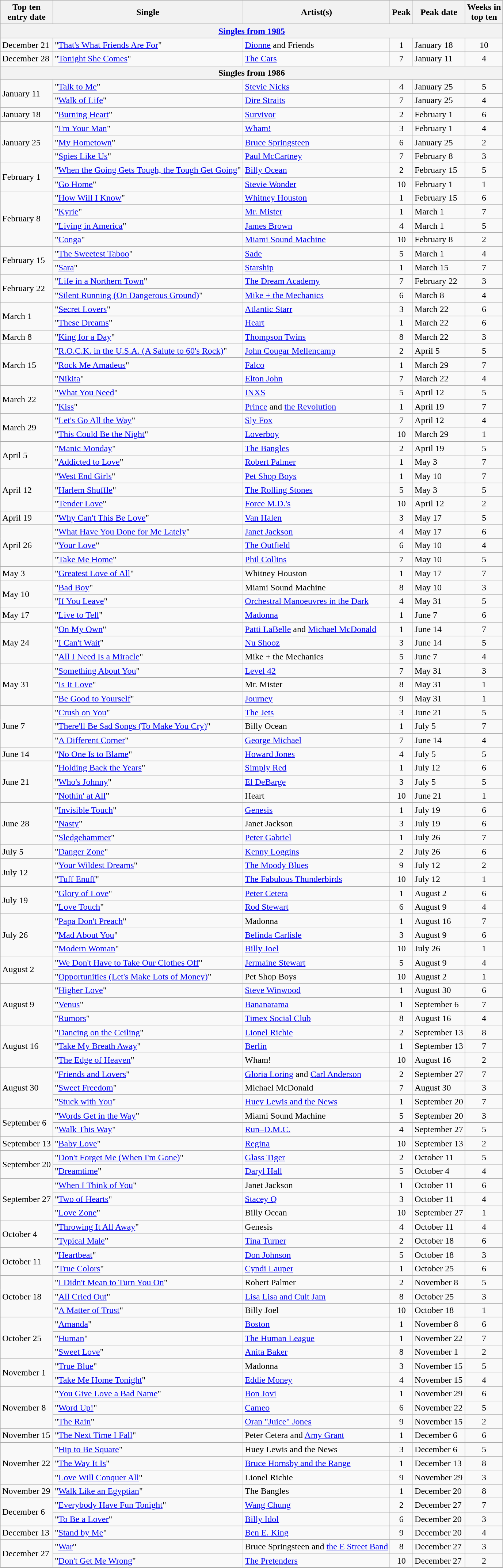<table class="wikitable sortable">
<tr>
<th>Top ten<br>entry date</th>
<th>Single</th>
<th>Artist(s)</th>
<th data-sort-type="number">Peak</th>
<th>Peak date</th>
<th data-sort-type="number">Weeks in<br>top ten</th>
</tr>
<tr>
<th colspan=6><a href='#'>Singles from 1985</a></th>
</tr>
<tr>
<td>December 21</td>
<td>"<a href='#'>That's What Friends Are For</a>"</td>
<td><a href='#'>Dionne</a> and Friends</td>
<td align=center>1</td>
<td>January 18</td>
<td align=center>10</td>
</tr>
<tr>
<td>December 28</td>
<td>"<a href='#'>Tonight She Comes</a>"</td>
<td><a href='#'>The Cars</a></td>
<td align=center>7</td>
<td>January 11</td>
<td align=center>4</td>
</tr>
<tr>
<th colspan=6>Singles from 1986</th>
</tr>
<tr>
<td rowspan="2">January 11</td>
<td>"<a href='#'>Talk to Me</a>"</td>
<td><a href='#'>Stevie Nicks</a></td>
<td align=center>4</td>
<td>January 25</td>
<td align=center>5</td>
</tr>
<tr>
<td>"<a href='#'>Walk of Life</a>"</td>
<td><a href='#'>Dire Straits</a></td>
<td align=center>7</td>
<td>January 25</td>
<td align=center>4</td>
</tr>
<tr>
<td>January 18</td>
<td>"<a href='#'>Burning Heart</a>"</td>
<td><a href='#'>Survivor</a></td>
<td align=center>2</td>
<td>February 1</td>
<td align=center>6</td>
</tr>
<tr>
<td rowspan="3">January 25</td>
<td>"<a href='#'>I'm Your Man</a>"</td>
<td><a href='#'>Wham!</a></td>
<td align=center>3</td>
<td>February 1</td>
<td align=center>4</td>
</tr>
<tr>
<td>"<a href='#'>My Hometown</a>"</td>
<td><a href='#'>Bruce Springsteen</a></td>
<td align=center>6</td>
<td>January 25</td>
<td align=center>2</td>
</tr>
<tr>
<td>"<a href='#'>Spies Like Us</a>"</td>
<td><a href='#'>Paul McCartney</a></td>
<td align=center>7</td>
<td>February 8</td>
<td align=center>3</td>
</tr>
<tr>
<td rowspan="2">February 1</td>
<td>"<a href='#'>When the Going Gets Tough, the Tough Get Going</a>"</td>
<td><a href='#'>Billy Ocean</a></td>
<td align=center>2</td>
<td>February 15</td>
<td align=center>5</td>
</tr>
<tr>
<td>"<a href='#'>Go Home</a>"</td>
<td><a href='#'>Stevie Wonder</a></td>
<td align=center>10</td>
<td>February 1</td>
<td align=center>1</td>
</tr>
<tr>
<td rowspan="4">February 8</td>
<td>"<a href='#'>How Will I Know</a>"</td>
<td><a href='#'>Whitney Houston</a></td>
<td align=center>1</td>
<td>February 15</td>
<td align=center>6</td>
</tr>
<tr>
<td>"<a href='#'>Kyrie</a>"</td>
<td><a href='#'>Mr. Mister</a></td>
<td align=center>1</td>
<td>March 1</td>
<td align=center>7</td>
</tr>
<tr>
<td>"<a href='#'>Living in America</a>"</td>
<td><a href='#'>James Brown</a></td>
<td align=center>4</td>
<td>March 1</td>
<td align=center>5</td>
</tr>
<tr>
<td>"<a href='#'>Conga</a>"</td>
<td><a href='#'>Miami Sound Machine</a></td>
<td align=center>10</td>
<td>February 8</td>
<td align=center>2</td>
</tr>
<tr>
<td rowspan="2">February 15</td>
<td>"<a href='#'>The Sweetest Taboo</a>"</td>
<td><a href='#'>Sade</a></td>
<td align=center>5</td>
<td>March 1</td>
<td align=center>4</td>
</tr>
<tr>
<td>"<a href='#'>Sara</a>"</td>
<td><a href='#'>Starship</a></td>
<td align=center>1</td>
<td>March 15</td>
<td align=center>7</td>
</tr>
<tr>
<td rowspan="2">February 22</td>
<td>"<a href='#'>Life in a Northern Town</a>"</td>
<td><a href='#'>The Dream Academy</a></td>
<td align=center>7</td>
<td>February 22</td>
<td align=center>3</td>
</tr>
<tr>
<td>"<a href='#'>Silent Running (On Dangerous Ground)</a>"</td>
<td><a href='#'>Mike + the Mechanics</a></td>
<td align=center>6</td>
<td>March 8</td>
<td align=center>4</td>
</tr>
<tr>
<td rowspan="2">March 1</td>
<td>"<a href='#'>Secret Lovers</a>"</td>
<td><a href='#'>Atlantic Starr</a></td>
<td align=center>3</td>
<td>March 22</td>
<td align=center>6</td>
</tr>
<tr>
<td>"<a href='#'>These Dreams</a>"</td>
<td><a href='#'>Heart</a></td>
<td align=center>1</td>
<td>March 22</td>
<td align=center>6</td>
</tr>
<tr>
<td>March 8</td>
<td>"<a href='#'>King for a Day</a>"</td>
<td><a href='#'>Thompson Twins</a></td>
<td align=center>8</td>
<td>March 22</td>
<td align=center>3</td>
</tr>
<tr>
<td rowspan="3">March 15</td>
<td>"<a href='#'>R.O.C.K. in the U.S.A. (A Salute to 60's Rock)</a>"</td>
<td><a href='#'>John Cougar Mellencamp</a></td>
<td align=center>2</td>
<td>April 5</td>
<td align=center>5</td>
</tr>
<tr>
<td>"<a href='#'>Rock Me Amadeus</a>"</td>
<td><a href='#'>Falco</a></td>
<td align=center>1</td>
<td>March 29</td>
<td align=center>7</td>
</tr>
<tr>
<td>"<a href='#'>Nikita</a>"</td>
<td><a href='#'>Elton John</a></td>
<td align=center>7</td>
<td>March 22</td>
<td align=center>4</td>
</tr>
<tr>
<td rowspan="2">March 22</td>
<td>"<a href='#'>What You Need</a>"</td>
<td><a href='#'>INXS</a></td>
<td align=center>5</td>
<td>April 12</td>
<td align=center>5</td>
</tr>
<tr>
<td>"<a href='#'>Kiss</a>"</td>
<td><a href='#'>Prince</a> and <a href='#'>the Revolution</a></td>
<td align=center>1</td>
<td>April 19</td>
<td align=center>7</td>
</tr>
<tr>
<td rowspan="2">March 29</td>
<td>"<a href='#'>Let's Go All the Way</a>"</td>
<td><a href='#'>Sly Fox</a></td>
<td align=center>7</td>
<td>April 12</td>
<td align=center>4</td>
</tr>
<tr>
<td>"<a href='#'>This Could Be the Night</a>"</td>
<td><a href='#'>Loverboy</a></td>
<td align=center>10</td>
<td>March 29</td>
<td align=center>1</td>
</tr>
<tr>
<td rowspan="2">April 5</td>
<td>"<a href='#'>Manic Monday</a>"</td>
<td><a href='#'>The Bangles</a></td>
<td align=center>2</td>
<td>April 19</td>
<td align=center>5</td>
</tr>
<tr>
<td>"<a href='#'>Addicted to Love</a>"</td>
<td><a href='#'>Robert Palmer</a></td>
<td align=center>1</td>
<td>May 3</td>
<td align=center>7</td>
</tr>
<tr>
<td rowspan="3">April 12</td>
<td>"<a href='#'>West End Girls</a>"</td>
<td><a href='#'>Pet Shop Boys</a></td>
<td align=center>1</td>
<td>May 10</td>
<td align=center>7</td>
</tr>
<tr>
<td>"<a href='#'>Harlem Shuffle</a>"</td>
<td><a href='#'>The Rolling Stones</a></td>
<td align=center>5</td>
<td>May 3</td>
<td align=center>5</td>
</tr>
<tr>
<td>"<a href='#'>Tender Love</a>"</td>
<td><a href='#'>Force M.D.'s</a></td>
<td align=center>10</td>
<td>April 12</td>
<td align=center>2</td>
</tr>
<tr>
<td>April 19</td>
<td>"<a href='#'>Why Can't This Be Love</a>"</td>
<td><a href='#'>Van Halen</a></td>
<td align=center>3</td>
<td>May 17</td>
<td align=center>5</td>
</tr>
<tr>
<td rowspan="3">April 26</td>
<td>"<a href='#'>What Have You Done for Me Lately</a>"</td>
<td><a href='#'>Janet Jackson</a></td>
<td align=center>4</td>
<td>May 17</td>
<td align=center>6</td>
</tr>
<tr>
<td>"<a href='#'>Your Love</a>"</td>
<td><a href='#'>The Outfield</a></td>
<td align=center>6</td>
<td>May 10</td>
<td align=center>4</td>
</tr>
<tr>
<td>"<a href='#'>Take Me Home</a>"</td>
<td><a href='#'>Phil Collins</a></td>
<td align=center>7</td>
<td>May 10</td>
<td align=center>5</td>
</tr>
<tr>
<td>May 3</td>
<td>"<a href='#'>Greatest Love of All</a>"</td>
<td>Whitney Houston</td>
<td align=center>1</td>
<td>May 17</td>
<td align=center>7</td>
</tr>
<tr>
<td rowspan="2">May 10</td>
<td>"<a href='#'>Bad Boy</a>"</td>
<td>Miami Sound Machine</td>
<td align=center>8</td>
<td>May 10</td>
<td align=center>3</td>
</tr>
<tr>
<td>"<a href='#'>If You Leave</a>"</td>
<td><a href='#'>Orchestral Manoeuvres in the Dark</a></td>
<td align=center>4</td>
<td>May 31</td>
<td align=center>5</td>
</tr>
<tr>
<td>May 17</td>
<td>"<a href='#'>Live to Tell</a>"</td>
<td><a href='#'>Madonna</a></td>
<td align=center>1</td>
<td>June 7</td>
<td align=center>6</td>
</tr>
<tr>
<td rowspan="3">May 24</td>
<td>"<a href='#'>On My Own</a>"</td>
<td><a href='#'>Patti LaBelle</a> and <a href='#'>Michael McDonald</a></td>
<td align=center>1</td>
<td>June 14</td>
<td align=center>7</td>
</tr>
<tr>
<td>"<a href='#'>I Can't Wait</a>"</td>
<td><a href='#'>Nu Shooz</a></td>
<td align=center>3</td>
<td>June 14</td>
<td align=center>5</td>
</tr>
<tr>
<td>"<a href='#'>All I Need Is a Miracle</a>"</td>
<td>Mike + the Mechanics</td>
<td align=center>5</td>
<td>June 7</td>
<td align=center>4</td>
</tr>
<tr>
<td rowspan="3">May 31</td>
<td>"<a href='#'>Something About You</a>"</td>
<td><a href='#'>Level 42</a></td>
<td align=center>7</td>
<td>May 31</td>
<td align=center>3</td>
</tr>
<tr>
<td>"<a href='#'>Is It Love</a>"</td>
<td>Mr. Mister</td>
<td align=center>8</td>
<td>May 31</td>
<td align=center>1</td>
</tr>
<tr>
<td>"<a href='#'>Be Good to Yourself</a>"</td>
<td><a href='#'>Journey</a></td>
<td align=center>9</td>
<td>May 31</td>
<td align=center>1</td>
</tr>
<tr>
<td rowspan="3">June 7</td>
<td>"<a href='#'>Crush on You</a>"</td>
<td><a href='#'>The Jets</a></td>
<td align=center>3</td>
<td>June 21</td>
<td align=center>5</td>
</tr>
<tr>
<td>"<a href='#'>There'll Be Sad Songs (To Make You Cry)</a>"</td>
<td>Billy Ocean</td>
<td align=center>1</td>
<td>July 5</td>
<td align=center>7</td>
</tr>
<tr>
<td>"<a href='#'>A Different Corner</a>"</td>
<td><a href='#'>George Michael</a></td>
<td align=center>7</td>
<td>June 14</td>
<td align=center>4</td>
</tr>
<tr>
<td>June 14</td>
<td>"<a href='#'>No One Is to Blame</a>"</td>
<td><a href='#'>Howard Jones</a></td>
<td align=center>4</td>
<td>July 5</td>
<td align=center>5</td>
</tr>
<tr>
<td rowspan="3">June 21</td>
<td>"<a href='#'>Holding Back the Years</a>"</td>
<td><a href='#'>Simply Red</a></td>
<td align=center>1</td>
<td>July 12</td>
<td align=center>6</td>
</tr>
<tr>
<td>"<a href='#'>Who's Johnny</a>"</td>
<td><a href='#'>El DeBarge</a></td>
<td align=center>3</td>
<td>July 5</td>
<td align=center>5</td>
</tr>
<tr>
<td>"<a href='#'>Nothin' at All</a>"</td>
<td>Heart</td>
<td align=center>10</td>
<td>June 21</td>
<td align=center>1</td>
</tr>
<tr>
<td rowspan="3">June 28</td>
<td>"<a href='#'>Invisible Touch</a>"</td>
<td><a href='#'>Genesis</a></td>
<td align=center>1</td>
<td>July 19</td>
<td align=center>6</td>
</tr>
<tr>
<td>"<a href='#'>Nasty</a>"</td>
<td>Janet Jackson</td>
<td align=center>3</td>
<td>July 19</td>
<td align=center>6</td>
</tr>
<tr>
<td>"<a href='#'>Sledgehammer</a>"</td>
<td><a href='#'>Peter Gabriel</a></td>
<td align=center>1</td>
<td>July 26</td>
<td align=center>7</td>
</tr>
<tr>
<td>July 5</td>
<td>"<a href='#'>Danger Zone</a>"</td>
<td><a href='#'>Kenny Loggins</a></td>
<td align=center>2</td>
<td>July 26</td>
<td align=center>6</td>
</tr>
<tr>
<td rowspan="2">July 12</td>
<td>"<a href='#'>Your Wildest Dreams</a>"</td>
<td><a href='#'>The Moody Blues</a></td>
<td align=center>9</td>
<td>July 12</td>
<td align=center>2</td>
</tr>
<tr>
<td>"<a href='#'>Tuff Enuff</a>"</td>
<td><a href='#'>The Fabulous Thunderbirds</a></td>
<td align=center>10</td>
<td>July 12</td>
<td align=center>1</td>
</tr>
<tr>
<td rowspan="2">July 19</td>
<td>"<a href='#'>Glory of Love</a>"</td>
<td><a href='#'>Peter Cetera</a></td>
<td align=center>1</td>
<td>August 2</td>
<td align=center>6</td>
</tr>
<tr>
<td>"<a href='#'>Love Touch</a>"</td>
<td><a href='#'>Rod Stewart</a></td>
<td align=center>6</td>
<td>August 9</td>
<td align=center>4</td>
</tr>
<tr>
<td rowspan="3">July 26</td>
<td>"<a href='#'>Papa Don't Preach</a>"</td>
<td>Madonna</td>
<td align=center>1</td>
<td>August 16</td>
<td align=center>7</td>
</tr>
<tr>
<td>"<a href='#'>Mad About You</a>"</td>
<td><a href='#'>Belinda Carlisle</a></td>
<td align=center>3</td>
<td>August 9</td>
<td align=center>6</td>
</tr>
<tr>
<td>"<a href='#'>Modern Woman</a>"</td>
<td><a href='#'>Billy Joel</a></td>
<td align=center>10</td>
<td>July 26</td>
<td align=center>1</td>
</tr>
<tr>
<td rowspan="2">August 2</td>
<td>"<a href='#'>We Don't Have to Take Our Clothes Off</a>"</td>
<td><a href='#'>Jermaine Stewart</a></td>
<td align=center>5</td>
<td>August 9</td>
<td align=center>4</td>
</tr>
<tr>
<td>"<a href='#'>Opportunities (Let's Make Lots of Money)</a>"</td>
<td>Pet Shop Boys</td>
<td align=center>10</td>
<td>August 2</td>
<td align=center>1</td>
</tr>
<tr>
<td rowspan="3">August 9</td>
<td>"<a href='#'>Higher Love</a>"</td>
<td><a href='#'>Steve Winwood</a></td>
<td align=center>1</td>
<td>August 30</td>
<td align=center>6</td>
</tr>
<tr>
<td>"<a href='#'>Venus</a>"</td>
<td><a href='#'>Bananarama</a></td>
<td align=center>1</td>
<td>September 6</td>
<td align=center>7</td>
</tr>
<tr>
<td>"<a href='#'>Rumors</a>"</td>
<td><a href='#'>Timex Social Club</a></td>
<td align=center>8</td>
<td>August 16</td>
<td align=center>4</td>
</tr>
<tr>
<td rowspan="3">August 16</td>
<td>"<a href='#'>Dancing on the Ceiling</a>"</td>
<td><a href='#'>Lionel Richie</a></td>
<td align=center>2</td>
<td>September 13</td>
<td align=center>8</td>
</tr>
<tr>
<td>"<a href='#'>Take My Breath Away</a>"</td>
<td><a href='#'>Berlin</a></td>
<td align=center>1</td>
<td>September 13</td>
<td align=center>7</td>
</tr>
<tr>
<td>"<a href='#'>The Edge of Heaven</a>"</td>
<td>Wham!</td>
<td align=center>10</td>
<td>August 16</td>
<td align=center>2</td>
</tr>
<tr>
<td rowspan="3">August 30</td>
<td>"<a href='#'>Friends and Lovers</a>"</td>
<td><a href='#'>Gloria Loring</a> and <a href='#'>Carl Anderson</a></td>
<td align=center>2</td>
<td>September 27</td>
<td align=center>7</td>
</tr>
<tr>
<td>"<a href='#'>Sweet Freedom</a>"</td>
<td>Michael McDonald</td>
<td align=center>7</td>
<td>August 30</td>
<td align=center>3</td>
</tr>
<tr>
<td>"<a href='#'>Stuck with You</a>"</td>
<td><a href='#'>Huey Lewis and the News</a></td>
<td align=center>1</td>
<td>September 20</td>
<td align=center>7</td>
</tr>
<tr>
<td rowspan="2">September 6</td>
<td>"<a href='#'>Words Get in the Way</a>"</td>
<td>Miami Sound Machine</td>
<td align=center>5</td>
<td>September 20</td>
<td align=center>3</td>
</tr>
<tr>
<td>"<a href='#'>Walk This Way</a>"</td>
<td><a href='#'>Run–D.M.C.</a></td>
<td align=center>4</td>
<td>September 27</td>
<td align=center>5</td>
</tr>
<tr>
<td>September 13</td>
<td>"<a href='#'>Baby Love</a>"</td>
<td><a href='#'>Regina</a></td>
<td align=center>10</td>
<td>September 13</td>
<td align=center>2</td>
</tr>
<tr>
<td rowspan="2">September 20</td>
<td>"<a href='#'>Don't Forget Me (When I'm Gone)</a>"</td>
<td><a href='#'>Glass Tiger</a></td>
<td align=center>2</td>
<td>October 11</td>
<td align=center>5</td>
</tr>
<tr>
<td>"<a href='#'>Dreamtime</a>"</td>
<td><a href='#'>Daryl Hall</a></td>
<td align=center>5</td>
<td>October 4</td>
<td align=center>4</td>
</tr>
<tr>
<td rowspan="3">September 27</td>
<td>"<a href='#'>When I Think of You</a>"</td>
<td>Janet Jackson</td>
<td align=center>1</td>
<td>October 11</td>
<td align=center>6</td>
</tr>
<tr>
<td>"<a href='#'>Two of Hearts</a>"</td>
<td><a href='#'>Stacey Q</a></td>
<td align=center>3</td>
<td>October 11</td>
<td align=center>4</td>
</tr>
<tr>
<td>"<a href='#'>Love Zone</a>"</td>
<td>Billy Ocean</td>
<td align=center>10</td>
<td>September 27</td>
<td align=center>1</td>
</tr>
<tr>
<td rowspan="2">October 4</td>
<td>"<a href='#'>Throwing It All Away</a>"</td>
<td>Genesis</td>
<td align=center>4</td>
<td>October 11</td>
<td align=center>4</td>
</tr>
<tr>
<td>"<a href='#'>Typical Male</a>"</td>
<td><a href='#'>Tina Turner</a></td>
<td align=center>2</td>
<td>October 18</td>
<td align=center>6</td>
</tr>
<tr>
<td rowspan="2">October 11</td>
<td>"<a href='#'>Heartbeat</a>"</td>
<td><a href='#'>Don Johnson</a></td>
<td align=center>5</td>
<td>October 18</td>
<td align=center>3</td>
</tr>
<tr>
<td>"<a href='#'>True Colors</a>"</td>
<td><a href='#'>Cyndi Lauper</a></td>
<td align=center>1</td>
<td>October 25</td>
<td align=center>6</td>
</tr>
<tr>
<td rowspan="3">October 18</td>
<td>"<a href='#'>I Didn't Mean to Turn You On</a>"</td>
<td>Robert Palmer</td>
<td align=center>2</td>
<td>November 8</td>
<td align=center>5</td>
</tr>
<tr>
<td>"<a href='#'>All Cried Out</a>"</td>
<td><a href='#'>Lisa Lisa and Cult Jam</a></td>
<td align=center>8</td>
<td>October 25</td>
<td align=center>3</td>
</tr>
<tr>
<td>"<a href='#'>A Matter of Trust</a>"</td>
<td>Billy Joel</td>
<td align=center>10</td>
<td>October 18</td>
<td align=center>1</td>
</tr>
<tr>
<td rowspan="3">October 25</td>
<td>"<a href='#'>Amanda</a>"</td>
<td><a href='#'>Boston</a></td>
<td align=center>1</td>
<td>November 8</td>
<td align=center>6</td>
</tr>
<tr>
<td>"<a href='#'>Human</a>"</td>
<td><a href='#'>The Human League</a></td>
<td align=center>1</td>
<td>November 22</td>
<td align=center>7</td>
</tr>
<tr>
<td>"<a href='#'>Sweet Love</a>"</td>
<td><a href='#'>Anita Baker</a></td>
<td align=center>8</td>
<td>November 1</td>
<td align=center>2</td>
</tr>
<tr>
<td rowspan="2">November 1</td>
<td>"<a href='#'>True Blue</a>"</td>
<td>Madonna</td>
<td align=center>3</td>
<td>November 15</td>
<td align=center>5</td>
</tr>
<tr>
<td>"<a href='#'>Take Me Home Tonight</a>"</td>
<td><a href='#'>Eddie Money</a></td>
<td align=center>4</td>
<td>November 15</td>
<td align=center>4</td>
</tr>
<tr>
<td rowspan="3">November 8</td>
<td>"<a href='#'>You Give Love a Bad Name</a>"</td>
<td><a href='#'>Bon Jovi</a></td>
<td align=center>1</td>
<td>November 29</td>
<td align=center>6</td>
</tr>
<tr>
<td>"<a href='#'>Word Up!</a>"</td>
<td><a href='#'>Cameo</a></td>
<td align=center>6</td>
<td>November 22</td>
<td align=center>5</td>
</tr>
<tr>
<td>"<a href='#'>The Rain</a>"</td>
<td><a href='#'>Oran "Juice" Jones</a></td>
<td align=center>9</td>
<td>November 15</td>
<td align=center>2</td>
</tr>
<tr>
<td>November 15</td>
<td>"<a href='#'>The Next Time I Fall</a>"</td>
<td>Peter Cetera and <a href='#'>Amy Grant</a></td>
<td align=center>1</td>
<td>December 6</td>
<td align=center>6</td>
</tr>
<tr>
<td rowspan="3">November 22</td>
<td>"<a href='#'>Hip to Be Square</a>"</td>
<td>Huey Lewis and the News</td>
<td align=center>3</td>
<td>December 6</td>
<td align=center>5</td>
</tr>
<tr>
<td>"<a href='#'>The Way It Is</a>"</td>
<td><a href='#'>Bruce Hornsby and the Range</a></td>
<td align=center>1</td>
<td>December 13</td>
<td align=center>8</td>
</tr>
<tr>
<td>"<a href='#'>Love Will Conquer All</a>"</td>
<td>Lionel Richie</td>
<td align=center>9</td>
<td>November 29</td>
<td align=center>3</td>
</tr>
<tr>
<td>November 29</td>
<td>"<a href='#'>Walk Like an Egyptian</a>"</td>
<td>The Bangles</td>
<td align=center>1</td>
<td>December 20</td>
<td align=center>8</td>
</tr>
<tr>
<td rowspan="2">December 6</td>
<td>"<a href='#'>Everybody Have Fun Tonight</a>"</td>
<td><a href='#'>Wang Chung</a></td>
<td align=center>2</td>
<td>December 27</td>
<td align=center>7</td>
</tr>
<tr>
<td>"<a href='#'>To Be a Lover</a>"</td>
<td><a href='#'>Billy Idol</a></td>
<td align=center>6</td>
<td>December 20</td>
<td align=center>3</td>
</tr>
<tr>
<td>December 13</td>
<td>"<a href='#'>Stand by Me</a>"</td>
<td><a href='#'>Ben E. King</a></td>
<td align=center>9</td>
<td>December 20</td>
<td align=center>4</td>
</tr>
<tr>
<td rowspan="2">December 27</td>
<td>"<a href='#'>War</a>"</td>
<td>Bruce Springsteen and <a href='#'>the E Street Band</a></td>
<td align=center>8</td>
<td>December 27</td>
<td align=center>3</td>
</tr>
<tr>
<td>"<a href='#'>Don't Get Me Wrong</a>"</td>
<td><a href='#'>The Pretenders</a></td>
<td align=center>10</td>
<td>December 27</td>
<td align=center>2</td>
</tr>
<tr>
</tr>
</table>
